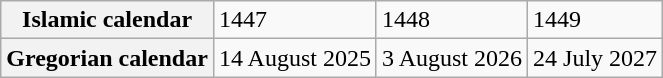<table class="wikitable">
<tr>
<th><strong>Islamic calendar</strong></th>
<td>1447</td>
<td>1448</td>
<td>1449</td>
</tr>
<tr>
<th><strong>Gregorian calendar</strong></th>
<td>14 August 2025</td>
<td>3 August 2026</td>
<td>24 July 2027</td>
</tr>
</table>
